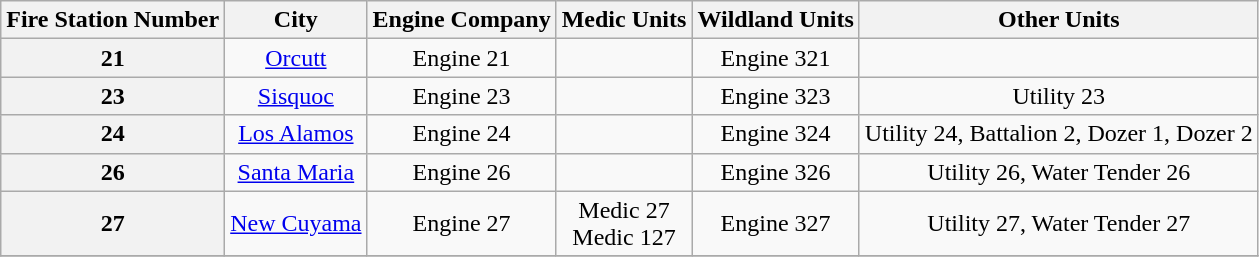<table class=wikitable style="text-align:center;">
<tr>
<th>Fire Station Number</th>
<th>City</th>
<th>Engine Company</th>
<th>Medic Units</th>
<th>Wildland Units</th>
<th>Other Units</th>
</tr>
<tr>
<th>21</th>
<td><a href='#'>Orcutt</a></td>
<td>Engine 21</td>
<td></td>
<td>Engine 321</td>
<td></td>
</tr>
<tr>
<th>23</th>
<td><a href='#'>Sisquoc</a></td>
<td>Engine 23</td>
<td></td>
<td>Engine 323</td>
<td>Utility 23</td>
</tr>
<tr>
<th>24</th>
<td><a href='#'>Los Alamos</a></td>
<td>Engine 24</td>
<td></td>
<td>Engine 324</td>
<td>Utility 24, Battalion 2, Dozer 1, Dozer 2</td>
</tr>
<tr>
<th>26</th>
<td><a href='#'>Santa Maria</a></td>
<td>Engine 26</td>
<td></td>
<td>Engine 326</td>
<td>Utility 26, Water Tender 26</td>
</tr>
<tr>
<th>27</th>
<td><a href='#'>New Cuyama</a></td>
<td>Engine 27</td>
<td>Medic 27<br> Medic 127</td>
<td>Engine 327</td>
<td>Utility 27, Water Tender 27</td>
</tr>
<tr>
</tr>
</table>
